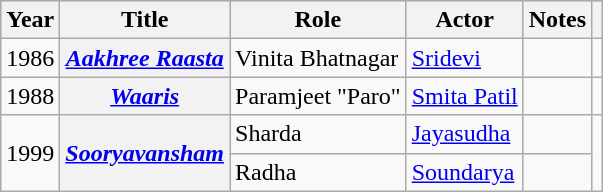<table class="wikitable sortable plainrowheaders">
<tr style="background:#ccc; text-align:center;">
<th scope="col">Year</th>
<th scope="col">Title</th>
<th scope="col">Role</th>
<th scope="col">Actor</th>
<th scope="col" class="unsortable">Notes</th>
<th scope="col" class="unsortable"></th>
</tr>
<tr>
<td>1986</td>
<th scope="row"><em><a href='#'>Aakhree Raasta</a></em></th>
<td>Vinita Bhatnagar</td>
<td><a href='#'>Sridevi</a></td>
<td></td>
<td style="text-align: center;"><br></td>
</tr>
<tr>
<td>1988</td>
<th scope="row"><em><a href='#'>Waaris</a></em></th>
<td>Paramjeet "Paro"</td>
<td><a href='#'>Smita Patil</a></td>
<td></td>
<td style="text-align: center;"></td>
</tr>
<tr>
<td rowspan="2">1999</td>
<th rowspan="2" scope="row"><em><a href='#'>Sooryavansham</a></em></th>
<td>Sharda</td>
<td><a href='#'>Jayasudha</a></td>
<td></td>
<td rowspan="2" style="text-align: center;"></td>
</tr>
<tr>
<td>Radha</td>
<td><a href='#'>Soundarya</a></td>
<td></td>
</tr>
</table>
